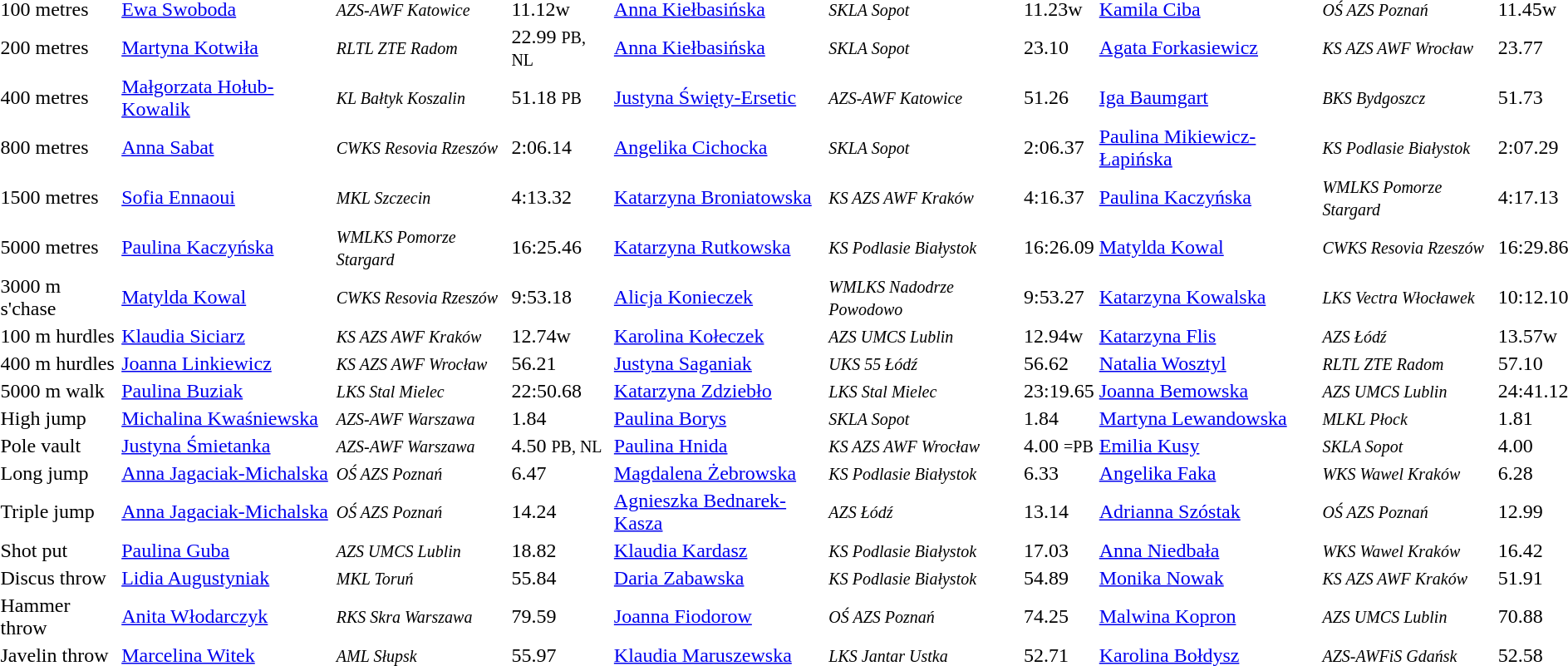<table>
<tr>
<td>100 metres</td>
<td><a href='#'>Ewa Swoboda</a></td>
<td><small><em>AZS-AWF Katowice</em></small></td>
<td>11.12w</td>
<td><a href='#'>Anna Kiełbasińska</a></td>
<td><small><em>SKLA Sopot</em></small></td>
<td>11.23w</td>
<td><a href='#'>Kamila Ciba</a></td>
<td><small><em>OŚ AZS Poznań</em></small></td>
<td>11.45w</td>
</tr>
<tr>
<td>200 metres</td>
<td><a href='#'>Martyna Kotwiła</a></td>
<td><small><em>RLTL ZTE Radom</em></small></td>
<td>22.99 <small>PB, NL</small></td>
<td><a href='#'>Anna Kiełbasińska</a></td>
<td><small><em>SKLA Sopot</em></small></td>
<td>23.10</td>
<td><a href='#'>Agata Forkasiewicz</a></td>
<td><small><em>KS AZS AWF Wrocław</em></small></td>
<td>23.77</td>
</tr>
<tr>
<td>400 metres</td>
<td><a href='#'>Małgorzata Hołub-Kowalik</a></td>
<td><small><em>KL Bałtyk Koszalin</em></small></td>
<td>51.18 <small> PB</small></td>
<td><a href='#'>Justyna Święty-Ersetic</a></td>
<td><small><em>AZS-AWF Katowice</em></small></td>
<td>51.26</td>
<td><a href='#'>Iga Baumgart</a></td>
<td><small><em>BKS Bydgoszcz</em></small></td>
<td>51.73</td>
</tr>
<tr>
<td>800 metres</td>
<td><a href='#'>Anna Sabat</a></td>
<td><small><em>CWKS Resovia Rzeszów</em></small></td>
<td>2:06.14</td>
<td><a href='#'>Angelika Cichocka</a></td>
<td><small><em>SKLA Sopot</em></small></td>
<td>2:06.37</td>
<td><a href='#'>Paulina Mikiewicz-Łapińska</a></td>
<td><small><em>KS Podlasie Białystok</em></small></td>
<td>2:07.29</td>
</tr>
<tr>
<td>1500 metres</td>
<td><a href='#'>Sofia Ennaoui</a></td>
<td><small><em>MKL Szczecin</em></small></td>
<td>4:13.32</td>
<td><a href='#'>Katarzyna Broniatowska</a></td>
<td><small><em>KS AZS AWF Kraków</em></small></td>
<td>4:16.37</td>
<td><a href='#'>Paulina Kaczyńska</a></td>
<td><small><em>WMLKS Pomorze Stargard</em></small></td>
<td>4:17.13</td>
</tr>
<tr>
<td>5000 metres</td>
<td><a href='#'>Paulina Kaczyńska</a></td>
<td><small><em>WMLKS Pomorze Stargard</em></small></td>
<td>16:25.46</td>
<td><a href='#'>Katarzyna Rutkowska</a></td>
<td><small><em>KS Podlasie Białystok</em></small></td>
<td>16:26.09</td>
<td><a href='#'>Matylda Kowal</a></td>
<td><small><em>CWKS Resovia Rzeszów</em></small></td>
<td>16:29.86</td>
</tr>
<tr>
<td>3000 m s'chase</td>
<td><a href='#'>Matylda Kowal</a></td>
<td><small><em>CWKS Resovia Rzeszów</em></small></td>
<td>9:53.18</td>
<td><a href='#'>Alicja Konieczek</a></td>
<td><small><em>WMLKS Nadodrze Powodowo</em></small></td>
<td>9:53.27</td>
<td><a href='#'>Katarzyna Kowalska</a></td>
<td><small><em>LKS Vectra Włocławek</em></small></td>
<td>10:12.10</td>
</tr>
<tr>
<td>100 m hurdles</td>
<td><a href='#'>Klaudia Siciarz</a></td>
<td><small><em>KS AZS AWF Kraków</em></small></td>
<td>12.74w</td>
<td><a href='#'>Karolina Kołeczek</a></td>
<td><small><em>AZS UMCS Lublin</em></small></td>
<td>12.94w</td>
<td><a href='#'>Katarzyna Flis</a></td>
<td><small><em>AZS Łódź</em></small></td>
<td>13.57w</td>
</tr>
<tr>
<td>400 m hurdles</td>
<td><a href='#'>Joanna Linkiewicz</a></td>
<td><small><em>KS AZS AWF Wrocław</em></small></td>
<td>56.21</td>
<td><a href='#'>Justyna Saganiak</a></td>
<td><small><em>UKS 55 Łódź</em></small></td>
<td>56.62 </td>
<td><a href='#'>Natalia Wosztyl</a></td>
<td><small><em>RLTL ZTE Radom</em></small></td>
<td>57.10 </td>
</tr>
<tr>
<td>5000 m walk</td>
<td><a href='#'>Paulina Buziak</a></td>
<td><small><em>LKS Stal Mielec</em></small></td>
<td>22:50.68</td>
<td><a href='#'>Katarzyna Zdziebło</a></td>
<td><small><em>LKS Stal Mielec</em></small></td>
<td>23:19.65</td>
<td><a href='#'>Joanna Bemowska</a></td>
<td><small><em>AZS UMCS Lublin</em></small></td>
<td>24:41.12</td>
</tr>
<tr>
<td>High jump</td>
<td><a href='#'>Michalina Kwaśniewska</a></td>
<td><small><em>AZS-AWF Warszawa</em></small></td>
<td>1.84</td>
<td><a href='#'>Paulina Borys</a></td>
<td><small><em>SKLA Sopot</em></small></td>
<td>1.84</td>
<td><a href='#'>Martyna Lewandowska</a></td>
<td><small><em>MLKL Płock</em></small></td>
<td>1.81</td>
</tr>
<tr>
<td>Pole vault</td>
<td><a href='#'>Justyna Śmietanka</a></td>
<td><small><em>AZS-AWF Warszawa</em></small></td>
<td>4.50 <small>PB, NL</small></td>
<td><a href='#'>Paulina Hnida</a></td>
<td><small><em>KS AZS AWF Wrocław</em></small></td>
<td>4.00 <small>=PB</small></td>
<td><a href='#'>Emilia Kusy</a></td>
<td><small><em>SKLA Sopot</em></small></td>
<td>4.00</td>
</tr>
<tr>
<td>Long jump</td>
<td><a href='#'>Anna Jagaciak-Michalska</a></td>
<td><small><em>OŚ AZS Poznań</em></small></td>
<td>6.47</td>
<td><a href='#'>Magdalena Żebrowska</a></td>
<td><small><em>KS Podlasie Białystok</em></small></td>
<td>6.33 </td>
<td><a href='#'>Angelika Faka</a></td>
<td><small><em>WKS Wawel Kraków</em></small></td>
<td>6.28</td>
</tr>
<tr>
<td>Triple jump</td>
<td><a href='#'>Anna Jagaciak-Michalska</a></td>
<td><small><em>OŚ AZS Poznań</em></small></td>
<td>14.24</td>
<td><a href='#'>Agnieszka Bednarek-Kasza</a></td>
<td><small><em>AZS Łódź</em></small></td>
<td>13.14</td>
<td><a href='#'>Adrianna Szóstak</a></td>
<td><small><em>OŚ AZS Poznań</em></small></td>
<td>12.99</td>
</tr>
<tr>
<td>Shot put</td>
<td><a href='#'>Paulina Guba</a></td>
<td><small><em>AZS UMCS Lublin</em></small></td>
<td>18.82</td>
<td><a href='#'>Klaudia Kardasz</a></td>
<td><small><em>KS Podlasie Białystok</em></small></td>
<td>17.03</td>
<td><a href='#'>Anna Niedbała</a></td>
<td><small><em>WKS Wawel Kraków</em></small></td>
<td>16.42</td>
</tr>
<tr>
<td>Discus throw</td>
<td><a href='#'>Lidia Augustyniak</a></td>
<td><small><em>MKL Toruń</em></small></td>
<td>55.84</td>
<td><a href='#'>Daria Zabawska</a></td>
<td><small><em>KS Podlasie Białystok</em></small></td>
<td>54.89</td>
<td><a href='#'>Monika Nowak</a></td>
<td><small><em>KS AZS AWF Kraków</em></small></td>
<td>51.91</td>
</tr>
<tr>
<td>Hammer throw</td>
<td><a href='#'>Anita Włodarczyk</a></td>
<td><small><em>RKS Skra Warszawa</em></small></td>
<td>79.59</td>
<td><a href='#'>Joanna Fiodorow</a></td>
<td><small><em>OŚ AZS Poznań</em></small></td>
<td>74.25</td>
<td><a href='#'>Malwina Kopron</a></td>
<td><small><em>AZS UMCS Lublin</em></small></td>
<td>70.88</td>
</tr>
<tr>
<td>Javelin throw</td>
<td><a href='#'>Marcelina Witek</a></td>
<td><small><em>AML Słupsk</em></small></td>
<td>55.97</td>
<td><a href='#'>Klaudia Maruszewska</a></td>
<td><small><em>LKS Jantar Ustka</em></small></td>
<td>52.71</td>
<td><a href='#'>Karolina Bołdysz</a></td>
<td><small><em>AZS-AWFiS Gdańsk</em></small></td>
<td>52.58</td>
</tr>
</table>
